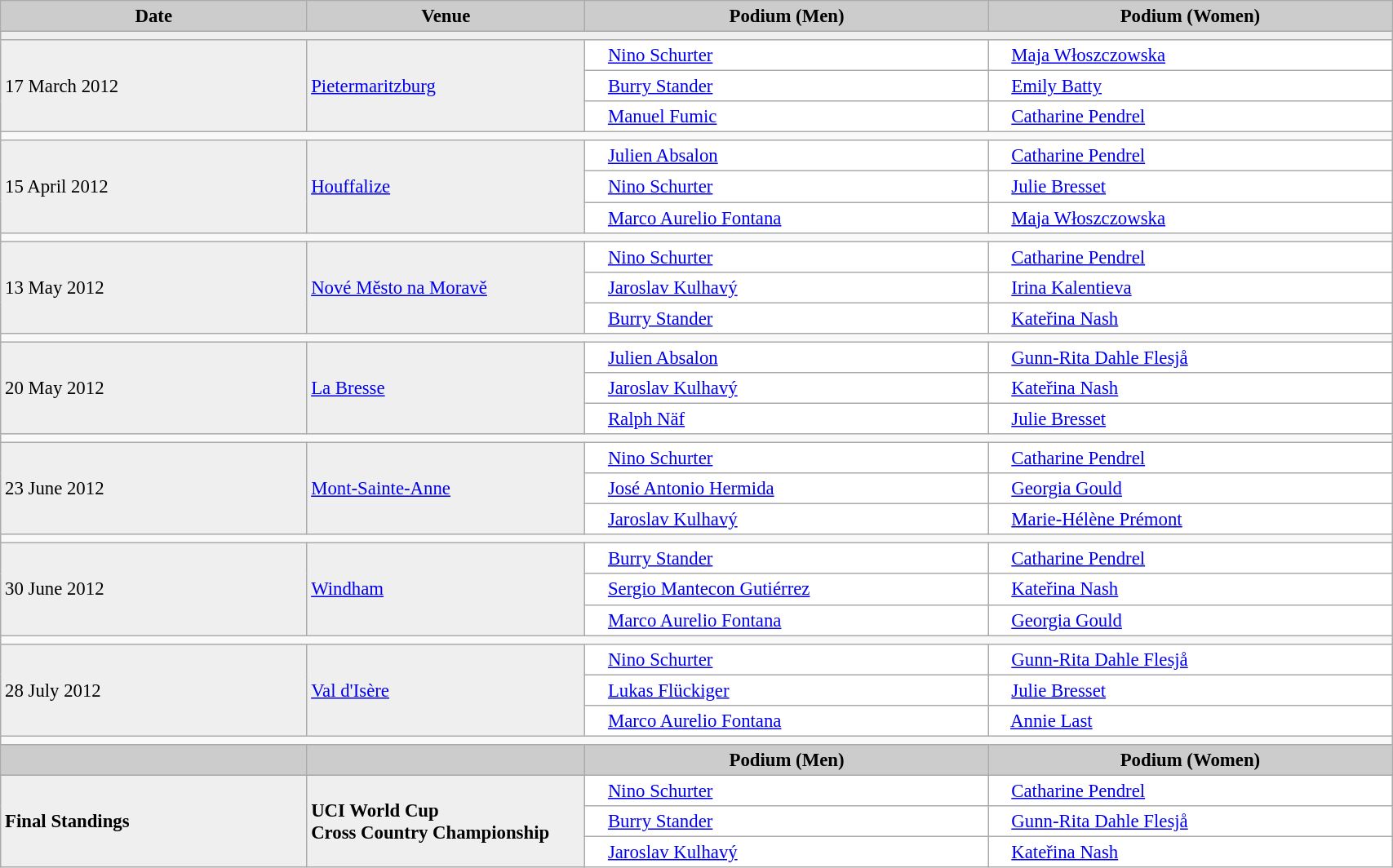<table class="wikitable" width=90% bgcolor="#f7f8ff" cellpadding="3" cellspacing="0" border="1" style="font-size: 95%; border: gray solid 1px; border-collapse: collapse;">
<tr bgcolor="#CCCCCC">
<td align="center"><strong>Date</strong></td>
<td width=20% align="center"><strong>Venue</strong></td>
<td width=29% align="center"><strong>Podium (Men)</strong></td>
<td width=29% align="center"><strong>Podium (Women)</strong></td>
</tr>
<tr bgcolor="#EFEFEF">
<td colspan=4></td>
</tr>
<tr bgcolor="#EFEFEF">
<td rowspan=3>17 March 2012</td>
<td rowspan=3> <a href='#'>Pietermaritzburg</a></td>
<td bgcolor="#ffffff">      <a href='#'>Nino Schurter</a></td>
<td bgcolor="#ffffff">      <a href='#'>Maja Włoszczowska</a></td>
</tr>
<tr>
<td bgcolor="#ffffff">      <a href='#'>Burry Stander</a></td>
<td bgcolor="#ffffff">      <a href='#'>Emily Batty</a></td>
</tr>
<tr>
<td bgcolor="#ffffff">      <a href='#'>Manuel Fumic</a></td>
<td bgcolor="#ffffff">      <a href='#'>Catharine Pendrel</a></td>
</tr>
<tr>
<td colspan=4></td>
</tr>
<tr bgcolor="#EFEFEF">
<td rowspan=3>15 April 2012</td>
<td rowspan=3> <a href='#'>Houffalize</a></td>
<td bgcolor="#ffffff">       <a href='#'>Julien Absalon</a></td>
<td bgcolor="#ffffff">       <a href='#'>Catharine Pendrel</a></td>
</tr>
<tr>
<td bgcolor="#ffffff">      <a href='#'>Nino Schurter</a></td>
<td bgcolor="#ffffff">      <a href='#'>Julie Bresset</a></td>
</tr>
<tr>
<td bgcolor="#ffffff">      <a href='#'>Marco Aurelio Fontana</a></td>
<td bgcolor="#ffffff">      <a href='#'>Maja Włoszczowska</a></td>
</tr>
<tr>
<td colspan=4></td>
</tr>
<tr bgcolor="#EFEFEF">
<td rowspan=3>13 May 2012</td>
<td rowspan=3> <a href='#'>Nové Město na Moravě</a></td>
<td bgcolor="#ffffff">      <a href='#'>Nino Schurter</a></td>
<td bgcolor="#ffffff">      <a href='#'>Catharine Pendrel</a></td>
</tr>
<tr>
<td bgcolor="#ffffff">      <a href='#'>Jaroslav Kulhavý</a></td>
<td bgcolor="#ffffff">      <a href='#'>Irina Kalentieva</a></td>
</tr>
<tr>
<td bgcolor="#ffffff">      <a href='#'>Burry Stander</a></td>
<td bgcolor="#ffffff">      <a href='#'>Kateřina Nash</a></td>
</tr>
<tr>
<td colspan=4></td>
</tr>
<tr bgcolor="#EFEFEF">
<td rowspan=3>20 May 2012</td>
<td rowspan=3> <a href='#'>La Bresse</a></td>
<td bgcolor="#ffffff">       <a href='#'>Julien Absalon</a></td>
<td bgcolor="#ffffff">      <a href='#'>Gunn-Rita Dahle Flesjå</a></td>
</tr>
<tr>
<td bgcolor="#ffffff">      <a href='#'>Jaroslav Kulhavý</a></td>
<td bgcolor="#ffffff">      <a href='#'>Kateřina Nash</a></td>
</tr>
<tr>
<td bgcolor="#ffffff">      <a href='#'>Ralph Näf</a></td>
<td bgcolor="#ffffff">      <a href='#'>Julie Bresset</a></td>
</tr>
<tr>
<td colspan=4></td>
</tr>
<tr bgcolor="#EFEFEF">
<td rowspan=3>23 June 2012</td>
<td rowspan=3> <a href='#'>Mont-Sainte-Anne</a></td>
<td bgcolor="#ffffff">      <a href='#'>Nino Schurter</a></td>
<td bgcolor="#ffffff">      <a href='#'>Catharine Pendrel</a></td>
</tr>
<tr>
<td bgcolor="#ffffff">      <a href='#'>José Antonio Hermida</a></td>
<td bgcolor="#ffffff">      <a href='#'>Georgia Gould</a></td>
</tr>
<tr>
<td bgcolor="#ffffff">      <a href='#'>Jaroslav Kulhavý</a></td>
<td bgcolor="#ffffff">      <a href='#'>Marie-Hélène Prémont</a></td>
</tr>
<tr>
<td colspan=4></td>
</tr>
<tr bgcolor="#EFEFEF">
<td rowspan=3>30 June 2012</td>
<td rowspan=3> <a href='#'>Windham</a></td>
<td bgcolor="#ffffff">      <a href='#'>Burry Stander</a></td>
<td bgcolor="#ffffff">       <a href='#'>Catharine Pendrel</a></td>
</tr>
<tr>
<td bgcolor="#ffffff">      <a href='#'>Sergio Mantecon Gutiérrez</a></td>
<td bgcolor="#ffffff">      <a href='#'>Kateřina Nash</a></td>
</tr>
<tr>
<td bgcolor="#ffffff">      <a href='#'>Marco Aurelio Fontana</a></td>
<td bgcolor="#ffffff">      <a href='#'>Georgia Gould</a></td>
</tr>
<tr>
<td colspan=4></td>
</tr>
<tr bgcolor="#EFEFEF">
<td rowspan=3>28 July 2012</td>
<td rowspan=3> <a href='#'>Val d'Isère</a></td>
<td bgcolor="#ffffff">      <a href='#'>Nino Schurter</a></td>
<td bgcolor="#ffffff">       <a href='#'>Gunn-Rita Dahle Flesjå</a></td>
</tr>
<tr>
<td bgcolor="#ffffff">      <a href='#'>Lukas Flückiger</a></td>
<td bgcolor="#ffffff">      <a href='#'>Julie Bresset</a></td>
</tr>
<tr>
<td bgcolor="#ffffff">      <a href='#'>Marco Aurelio Fontana</a></td>
<td bgcolor="#ffffff">      <a href='#'>Annie Last</a></td>
</tr>
<tr>
<td colspan=4></td>
</tr>
<tr bgcolor="#CCCCCC">
<td align="center"></td>
<td width=20% align="center"></td>
<td width=29% align="center"><strong>Podium (Men)</strong></td>
<td width=29% align="center"><strong>Podium (Women)</strong></td>
</tr>
<tr bgcolor="#EFEFEF">
</tr>
<tr bgcolor="#EFEFEF">
<td rowspan=3><strong>Final Standings</strong></td>
<td rowspan=3><strong>UCI World Cup<br> Cross Country Championship</strong></td>
<td bgcolor="#ffffff">       <a href='#'>Nino Schurter</a></td>
<td bgcolor="#ffffff">       <a href='#'>Catharine Pendrel</a></td>
</tr>
<tr>
<td bgcolor="#ffffff">      <a href='#'>Burry Stander</a></td>
<td bgcolor="#ffffff">        <a href='#'>Gunn-Rita Dahle Flesjå</a></td>
</tr>
<tr>
<td bgcolor="#ffffff">      <a href='#'>Jaroslav Kulhavý</a></td>
<td bgcolor="#ffffff">      <a href='#'>Kateřina Nash</a></td>
</tr>
</table>
